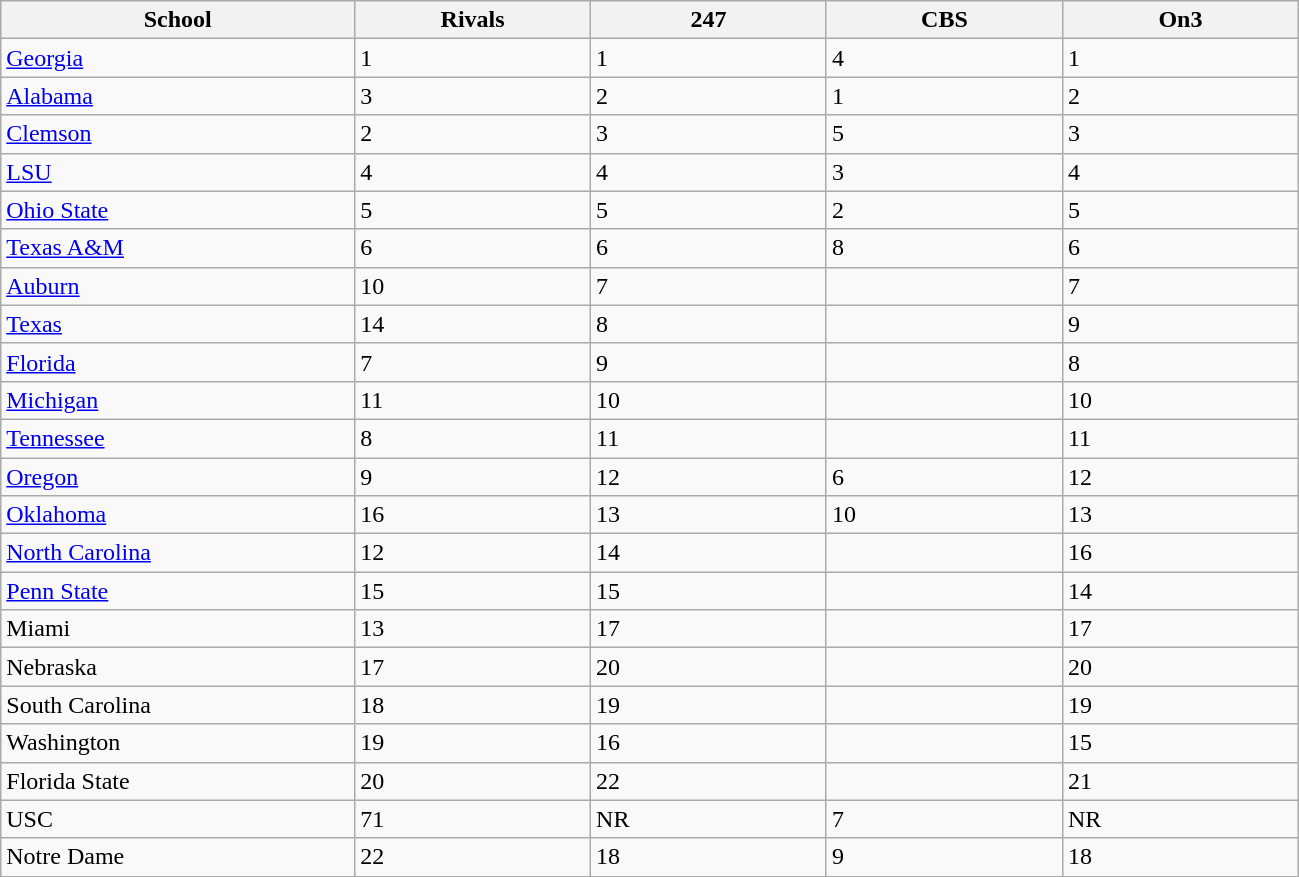<table class="wikitable sortable">
<tr>
<th bgcolor="#DDDDFF" width="12%">School</th>
<th bgcolor="#DDDDFF" width="8%">Rivals</th>
<th bgcolor="#DDDDFF" width="8%">247</th>
<th bgcolor="#DDDDFF" width="8%">CBS</th>
<th bgcolor="#DDDDFF" width="8%">On3</th>
</tr>
<tr>
<td><a href='#'>Georgia</a></td>
<td>1</td>
<td>1</td>
<td>4</td>
<td>1</td>
</tr>
<tr>
<td><a href='#'>Alabama</a></td>
<td>3</td>
<td>2</td>
<td>1</td>
<td>2</td>
</tr>
<tr>
<td><a href='#'>Clemson</a></td>
<td>2</td>
<td>3</td>
<td>5</td>
<td>3</td>
</tr>
<tr>
<td><a href='#'>LSU</a></td>
<td>4</td>
<td>4</td>
<td>3</td>
<td>4</td>
</tr>
<tr>
<td><a href='#'>Ohio State</a></td>
<td>5</td>
<td>5</td>
<td>2</td>
<td>5</td>
</tr>
<tr>
<td><a href='#'>Texas A&M</a></td>
<td>6</td>
<td>6</td>
<td>8</td>
<td>6</td>
</tr>
<tr>
<td><a href='#'>Auburn</a></td>
<td>10</td>
<td>7</td>
<td></td>
<td>7</td>
</tr>
<tr>
<td><a href='#'>Texas</a></td>
<td>14</td>
<td>8</td>
<td></td>
<td>9</td>
</tr>
<tr>
<td><a href='#'>Florida</a></td>
<td>7</td>
<td>9</td>
<td></td>
<td>8</td>
</tr>
<tr>
<td><a href='#'>Michigan</a></td>
<td>11</td>
<td>10</td>
<td></td>
<td>10</td>
</tr>
<tr>
<td><a href='#'>Tennessee</a></td>
<td>8</td>
<td>11</td>
<td></td>
<td>11</td>
</tr>
<tr>
<td><a href='#'>Oregon</a></td>
<td>9</td>
<td>12</td>
<td>6</td>
<td>12</td>
</tr>
<tr>
<td><a href='#'>Oklahoma</a></td>
<td>16</td>
<td>13</td>
<td>10</td>
<td>13</td>
</tr>
<tr>
<td><a href='#'>North Carolina</a></td>
<td>12</td>
<td>14</td>
<td></td>
<td>16</td>
</tr>
<tr>
<td><a href='#'>Penn State</a></td>
<td>15</td>
<td>15</td>
<td></td>
<td>14</td>
</tr>
<tr>
<td>Miami</td>
<td>13</td>
<td>17</td>
<td></td>
<td>17</td>
</tr>
<tr>
<td>Nebraska</td>
<td>17</td>
<td>20</td>
<td></td>
<td>20</td>
</tr>
<tr>
<td>South Carolina</td>
<td>18</td>
<td>19</td>
<td></td>
<td>19</td>
</tr>
<tr>
<td>Washington</td>
<td>19</td>
<td>16</td>
<td></td>
<td>15</td>
</tr>
<tr>
<td>Florida State</td>
<td>20</td>
<td>22</td>
<td></td>
<td>21</td>
</tr>
<tr>
<td>USC</td>
<td>71</td>
<td>NR</td>
<td>7</td>
<td>NR</td>
</tr>
<tr>
<td>Notre Dame</td>
<td>22</td>
<td>18</td>
<td>9</td>
<td>18</td>
</tr>
</table>
